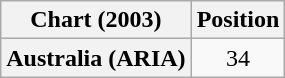<table class="wikitable plainrowheaders" style="text-align:center">
<tr>
<th>Chart (2003)</th>
<th>Position</th>
</tr>
<tr>
<th scope="row">Australia (ARIA)</th>
<td>34</td>
</tr>
</table>
